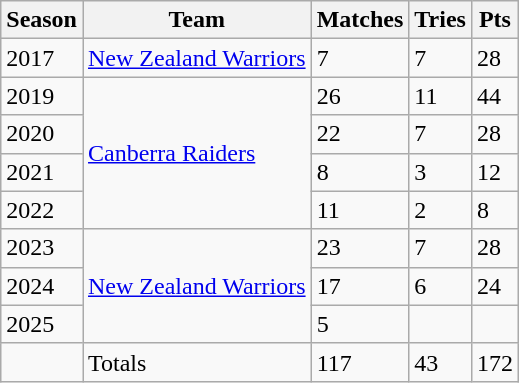<table class="wikitable">
<tr>
<th>Season</th>
<th>Team</th>
<th>Matches</th>
<th>Tries</th>
<th>Pts</th>
</tr>
<tr>
<td>2017</td>
<td> <a href='#'>New Zealand Warriors</a></td>
<td>7</td>
<td>7</td>
<td>28</td>
</tr>
<tr>
<td>2019</td>
<td rowspan="4"> <a href='#'>Canberra Raiders</a></td>
<td>26</td>
<td>11</td>
<td>44</td>
</tr>
<tr>
<td>2020</td>
<td>22</td>
<td>7</td>
<td>28</td>
</tr>
<tr>
<td>2021</td>
<td>8</td>
<td>3</td>
<td>12</td>
</tr>
<tr>
<td>2022</td>
<td>11</td>
<td>2</td>
<td>8</td>
</tr>
<tr>
<td>2023</td>
<td rowspan="3"> <a href='#'>New Zealand Warriors</a></td>
<td>23</td>
<td>7</td>
<td>28</td>
</tr>
<tr>
<td>2024</td>
<td>17</td>
<td>6</td>
<td>24</td>
</tr>
<tr>
<td>2025</td>
<td>5</td>
<td></td>
<td></td>
</tr>
<tr>
<td></td>
<td>Totals</td>
<td>117</td>
<td>43</td>
<td>172</td>
</tr>
</table>
